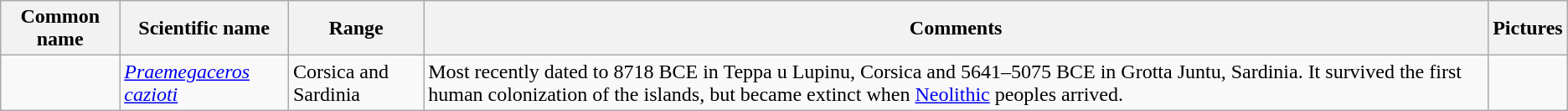<table class="wikitable">
<tr>
<th>Common name</th>
<th>Scientific name</th>
<th>Range</th>
<th class="unsortable">Comments</th>
<th class="unsortable">Pictures</th>
</tr>
<tr>
<td></td>
<td><em><a href='#'>Praemegaceros cazioti</a></em></td>
<td>Corsica and Sardinia</td>
<td>Most recently dated to 8718 BCE in Teppa u Lupinu, Corsica and 5641–5075 BCE in Grotta Juntu, Sardinia. It survived the first human colonization of the islands, but became extinct when <a href='#'>Neolithic</a> peoples arrived.</td>
<td></td>
</tr>
</table>
